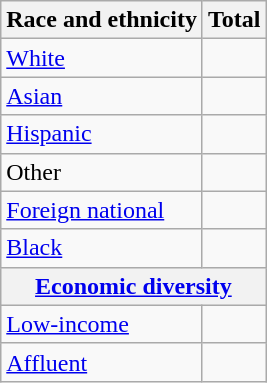<table class="wikitable floatright sortable collapsible"; text-align:right; font-size:80%;">
<tr>
<th>Race and ethnicity</th>
<th colspan="2" data-sort-type=number>Total</th>
</tr>
<tr>
<td><a href='#'>White</a></td>
<td align=right></td>
</tr>
<tr>
<td><a href='#'>Asian</a></td>
<td align=right></td>
</tr>
<tr>
<td><a href='#'>Hispanic</a></td>
<td align=right></td>
</tr>
<tr>
<td>Other</td>
<td align=right></td>
</tr>
<tr>
<td><a href='#'>Foreign national</a></td>
<td align=right></td>
</tr>
<tr>
<td><a href='#'>Black</a></td>
<td align=right></td>
</tr>
<tr>
<th colspan="4" data-sort-type=number><a href='#'>Economic diversity</a></th>
</tr>
<tr>
<td><a href='#'>Low-income</a></td>
<td align=right></td>
</tr>
<tr>
<td><a href='#'>Affluent</a></td>
<td align=right></td>
</tr>
</table>
